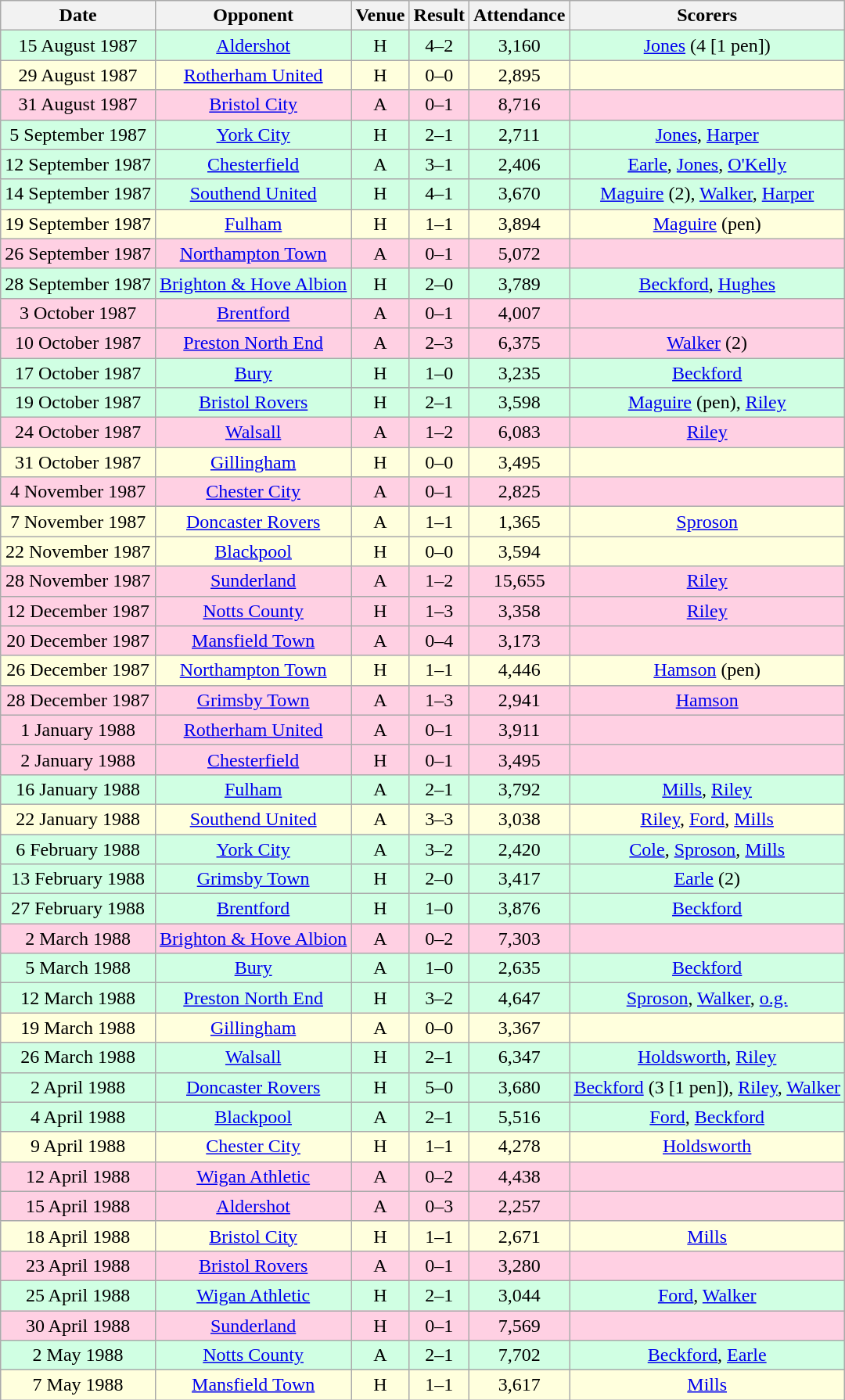<table class="wikitable sortable" style="font-size:100%; text-align:center">
<tr>
<th>Date</th>
<th>Opponent</th>
<th>Venue</th>
<th>Result</th>
<th>Attendance</th>
<th>Scorers</th>
</tr>
<tr style="background-color: #d0ffe3;">
<td>15 August 1987</td>
<td><a href='#'>Aldershot</a></td>
<td>H</td>
<td>4–2</td>
<td>3,160</td>
<td><a href='#'>Jones</a> (4 [1 pen])</td>
</tr>
<tr style="background-color: #ffffdd;">
<td>29 August 1987</td>
<td><a href='#'>Rotherham United</a></td>
<td>H</td>
<td>0–0</td>
<td>2,895</td>
<td></td>
</tr>
<tr style="background-color: #ffd0e3;">
<td>31 August 1987</td>
<td><a href='#'>Bristol City</a></td>
<td>A</td>
<td>0–1</td>
<td>8,716</td>
<td></td>
</tr>
<tr style="background-color: #d0ffe3;">
<td>5 September 1987</td>
<td><a href='#'>York City</a></td>
<td>H</td>
<td>2–1</td>
<td>2,711</td>
<td><a href='#'>Jones</a>, <a href='#'>Harper</a></td>
</tr>
<tr style="background-color: #d0ffe3;">
<td>12 September 1987</td>
<td><a href='#'>Chesterfield</a></td>
<td>A</td>
<td>3–1</td>
<td>2,406</td>
<td><a href='#'>Earle</a>, <a href='#'>Jones</a>, <a href='#'>O'Kelly</a></td>
</tr>
<tr style="background-color: #d0ffe3;">
<td>14 September 1987</td>
<td><a href='#'>Southend United</a></td>
<td>H</td>
<td>4–1</td>
<td>3,670</td>
<td><a href='#'>Maguire</a> (2), <a href='#'>Walker</a>, <a href='#'>Harper</a></td>
</tr>
<tr style="background-color: #ffffdd;">
<td>19 September 1987</td>
<td><a href='#'>Fulham</a></td>
<td>H</td>
<td>1–1</td>
<td>3,894</td>
<td><a href='#'>Maguire</a> (pen)</td>
</tr>
<tr style="background-color: #ffd0e3;">
<td>26 September 1987</td>
<td><a href='#'>Northampton Town</a></td>
<td>A</td>
<td>0–1</td>
<td>5,072</td>
<td></td>
</tr>
<tr style="background-color: #d0ffe3;">
<td>28 September 1987</td>
<td><a href='#'>Brighton & Hove Albion</a></td>
<td>H</td>
<td>2–0</td>
<td>3,789</td>
<td><a href='#'>Beckford</a>, <a href='#'>Hughes</a></td>
</tr>
<tr style="background-color: #ffd0e3;">
<td>3 October 1987</td>
<td><a href='#'>Brentford</a></td>
<td>A</td>
<td>0–1</td>
<td>4,007</td>
<td></td>
</tr>
<tr style="background-color: #ffd0e3;">
<td>10 October 1987</td>
<td><a href='#'>Preston North End</a></td>
<td>A</td>
<td>2–3</td>
<td>6,375</td>
<td><a href='#'>Walker</a> (2)</td>
</tr>
<tr style="background-color: #d0ffe3;">
<td>17 October 1987</td>
<td><a href='#'>Bury</a></td>
<td>H</td>
<td>1–0</td>
<td>3,235</td>
<td><a href='#'>Beckford</a></td>
</tr>
<tr style="background-color: #d0ffe3;">
<td>19 October 1987</td>
<td><a href='#'>Bristol Rovers</a></td>
<td>H</td>
<td>2–1</td>
<td>3,598</td>
<td><a href='#'>Maguire</a> (pen), <a href='#'>Riley</a></td>
</tr>
<tr style="background-color: #ffd0e3;">
<td>24 October 1987</td>
<td><a href='#'>Walsall</a></td>
<td>A</td>
<td>1–2</td>
<td>6,083</td>
<td><a href='#'>Riley</a></td>
</tr>
<tr style="background-color: #ffffdd;">
<td>31 October 1987</td>
<td><a href='#'>Gillingham</a></td>
<td>H</td>
<td>0–0</td>
<td>3,495</td>
<td></td>
</tr>
<tr style="background-color: #ffd0e3;">
<td>4 November 1987</td>
<td><a href='#'>Chester City</a></td>
<td>A</td>
<td>0–1</td>
<td>2,825</td>
<td></td>
</tr>
<tr style="background-color: #ffffdd;">
<td>7 November 1987</td>
<td><a href='#'>Doncaster Rovers</a></td>
<td>A</td>
<td>1–1</td>
<td>1,365</td>
<td><a href='#'>Sproson</a></td>
</tr>
<tr style="background-color: #ffffdd;">
<td>22 November 1987</td>
<td><a href='#'>Blackpool</a></td>
<td>H</td>
<td>0–0</td>
<td>3,594</td>
<td></td>
</tr>
<tr style="background-color: #ffd0e3;">
<td>28 November 1987</td>
<td><a href='#'>Sunderland</a></td>
<td>A</td>
<td>1–2</td>
<td>15,655</td>
<td><a href='#'>Riley</a></td>
</tr>
<tr style="background-color: #ffd0e3;">
<td>12 December 1987</td>
<td><a href='#'>Notts County</a></td>
<td>H</td>
<td>1–3</td>
<td>3,358</td>
<td><a href='#'>Riley</a></td>
</tr>
<tr style="background-color: #ffd0e3;">
<td>20 December 1987</td>
<td><a href='#'>Mansfield Town</a></td>
<td>A</td>
<td>0–4</td>
<td>3,173</td>
<td></td>
</tr>
<tr style="background-color: #ffffdd;">
<td>26 December 1987</td>
<td><a href='#'>Northampton Town</a></td>
<td>H</td>
<td>1–1</td>
<td>4,446</td>
<td><a href='#'>Hamson</a> (pen)</td>
</tr>
<tr style="background-color: #ffd0e3;">
<td>28 December 1987</td>
<td><a href='#'>Grimsby Town</a></td>
<td>A</td>
<td>1–3</td>
<td>2,941</td>
<td><a href='#'>Hamson</a></td>
</tr>
<tr style="background-color: #ffd0e3;">
<td>1 January 1988</td>
<td><a href='#'>Rotherham United</a></td>
<td>A</td>
<td>0–1</td>
<td>3,911</td>
<td></td>
</tr>
<tr style="background-color: #ffd0e3;">
<td>2 January 1988</td>
<td><a href='#'>Chesterfield</a></td>
<td>H</td>
<td>0–1</td>
<td>3,495</td>
<td></td>
</tr>
<tr style="background-color: #d0ffe3;">
<td>16 January 1988</td>
<td><a href='#'>Fulham</a></td>
<td>A</td>
<td>2–1</td>
<td>3,792</td>
<td><a href='#'>Mills</a>, <a href='#'>Riley</a></td>
</tr>
<tr style="background-color: #ffffdd;">
<td>22 January 1988</td>
<td><a href='#'>Southend United</a></td>
<td>A</td>
<td>3–3</td>
<td>3,038</td>
<td><a href='#'>Riley</a>, <a href='#'>Ford</a>, <a href='#'>Mills</a></td>
</tr>
<tr style="background-color: #d0ffe3;">
<td>6 February 1988</td>
<td><a href='#'>York City</a></td>
<td>A</td>
<td>3–2</td>
<td>2,420</td>
<td><a href='#'>Cole</a>, <a href='#'>Sproson</a>, <a href='#'>Mills</a></td>
</tr>
<tr style="background-color: #d0ffe3;">
<td>13 February 1988</td>
<td><a href='#'>Grimsby Town</a></td>
<td>H</td>
<td>2–0</td>
<td>3,417</td>
<td><a href='#'>Earle</a> (2)</td>
</tr>
<tr style="background-color: #d0ffe3;">
<td>27 February 1988</td>
<td><a href='#'>Brentford</a></td>
<td>H</td>
<td>1–0</td>
<td>3,876</td>
<td><a href='#'>Beckford</a></td>
</tr>
<tr style="background-color: #ffd0e3;">
<td>2 March 1988</td>
<td><a href='#'>Brighton & Hove Albion</a></td>
<td>A</td>
<td>0–2</td>
<td>7,303</td>
<td></td>
</tr>
<tr style="background-color: #d0ffe3;">
<td>5 March 1988</td>
<td><a href='#'>Bury</a></td>
<td>A</td>
<td>1–0</td>
<td>2,635</td>
<td><a href='#'>Beckford</a></td>
</tr>
<tr style="background-color: #d0ffe3;">
<td>12 March 1988</td>
<td><a href='#'>Preston North End</a></td>
<td>H</td>
<td>3–2</td>
<td>4,647</td>
<td><a href='#'>Sproson</a>, <a href='#'>Walker</a>, <a href='#'>o.g.</a></td>
</tr>
<tr style="background-color: #ffffdd;">
<td>19 March 1988</td>
<td><a href='#'>Gillingham</a></td>
<td>A</td>
<td>0–0</td>
<td>3,367</td>
<td></td>
</tr>
<tr style="background-color: #d0ffe3;">
<td>26 March 1988</td>
<td><a href='#'>Walsall</a></td>
<td>H</td>
<td>2–1</td>
<td>6,347</td>
<td><a href='#'>Holdsworth</a>, <a href='#'>Riley</a></td>
</tr>
<tr style="background-color: #d0ffe3;">
<td>2 April 1988</td>
<td><a href='#'>Doncaster Rovers</a></td>
<td>H</td>
<td>5–0</td>
<td>3,680</td>
<td><a href='#'>Beckford</a> (3 [1 pen]), <a href='#'>Riley</a>, <a href='#'>Walker</a></td>
</tr>
<tr style="background-color: #d0ffe3;">
<td>4 April 1988</td>
<td><a href='#'>Blackpool</a></td>
<td>A</td>
<td>2–1</td>
<td>5,516</td>
<td><a href='#'>Ford</a>, <a href='#'>Beckford</a></td>
</tr>
<tr style="background-color: #ffffdd;">
<td>9 April 1988</td>
<td><a href='#'>Chester City</a></td>
<td>H</td>
<td>1–1</td>
<td>4,278</td>
<td><a href='#'>Holdsworth</a></td>
</tr>
<tr style="background-color: #ffd0e3;">
<td>12 April 1988</td>
<td><a href='#'>Wigan Athletic</a></td>
<td>A</td>
<td>0–2</td>
<td>4,438</td>
<td></td>
</tr>
<tr style="background-color: #ffd0e3;">
<td>15 April 1988</td>
<td><a href='#'>Aldershot</a></td>
<td>A</td>
<td>0–3</td>
<td>2,257</td>
<td></td>
</tr>
<tr style="background-color: #ffffdd;">
<td>18 April 1988</td>
<td><a href='#'>Bristol City</a></td>
<td>H</td>
<td>1–1</td>
<td>2,671</td>
<td><a href='#'>Mills</a></td>
</tr>
<tr style="background-color: #ffd0e3;">
<td>23 April 1988</td>
<td><a href='#'>Bristol Rovers</a></td>
<td>A</td>
<td>0–1</td>
<td>3,280</td>
<td></td>
</tr>
<tr style="background-color: #d0ffe3;">
<td>25 April 1988</td>
<td><a href='#'>Wigan Athletic</a></td>
<td>H</td>
<td>2–1</td>
<td>3,044</td>
<td><a href='#'>Ford</a>, <a href='#'>Walker</a></td>
</tr>
<tr style="background-color: #ffd0e3;">
<td>30 April 1988</td>
<td><a href='#'>Sunderland</a></td>
<td>H</td>
<td>0–1</td>
<td>7,569</td>
<td></td>
</tr>
<tr style="background-color: #d0ffe3;">
<td>2 May 1988</td>
<td><a href='#'>Notts County</a></td>
<td>A</td>
<td>2–1</td>
<td>7,702</td>
<td><a href='#'>Beckford</a>, <a href='#'>Earle</a></td>
</tr>
<tr style="background-color: #ffffdd;">
<td>7 May 1988</td>
<td><a href='#'>Mansfield Town</a></td>
<td>H</td>
<td>1–1</td>
<td>3,617</td>
<td><a href='#'>Mills</a></td>
</tr>
</table>
